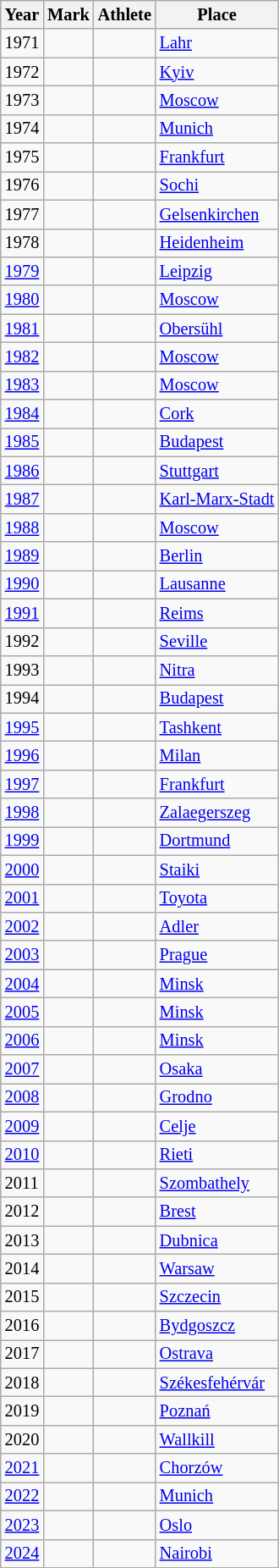<table class="wikitable sortable" style="font-size:85%;">
<tr>
<th>Year</th>
<th>Mark</th>
<th>Athlete</th>
<th>Place</th>
</tr>
<tr>
<td>1971</td>
<td></td>
<td align=left></td>
<td><a href='#'>Lahr</a></td>
</tr>
<tr>
<td>1972</td>
<td></td>
<td align=left></td>
<td><a href='#'>Kyiv</a></td>
</tr>
<tr>
<td>1973</td>
<td></td>
<td align=left></td>
<td><a href='#'>Moscow</a></td>
</tr>
<tr>
<td>1974</td>
<td></td>
<td align=left></td>
<td><a href='#'>Munich</a></td>
</tr>
<tr>
<td>1975</td>
<td></td>
<td align=left></td>
<td><a href='#'>Frankfurt</a></td>
</tr>
<tr>
<td>1976</td>
<td></td>
<td align=left></td>
<td><a href='#'>Sochi</a></td>
</tr>
<tr>
<td>1977</td>
<td></td>
<td align=left></td>
<td><a href='#'>Gelsenkirchen</a></td>
</tr>
<tr>
<td>1978</td>
<td></td>
<td align=left></td>
<td><a href='#'>Heidenheim</a></td>
</tr>
<tr>
<td><a href='#'>1979</a></td>
<td></td>
<td align=left></td>
<td><a href='#'>Leipzig</a></td>
</tr>
<tr>
<td><a href='#'>1980</a></td>
<td></td>
<td align=left></td>
<td><a href='#'>Moscow</a></td>
</tr>
<tr>
<td><a href='#'>1981</a></td>
<td></td>
<td align=left></td>
<td><a href='#'>Obersühl</a></td>
</tr>
<tr>
<td><a href='#'>1982</a></td>
<td></td>
<td align=left></td>
<td><a href='#'>Moscow</a></td>
</tr>
<tr>
<td><a href='#'>1983</a></td>
<td></td>
<td align=left></td>
<td><a href='#'>Moscow</a></td>
</tr>
<tr>
<td><a href='#'>1984</a></td>
<td></td>
<td align=left></td>
<td><a href='#'>Cork</a></td>
</tr>
<tr>
<td><a href='#'>1985</a></td>
<td></td>
<td align=left></td>
<td><a href='#'>Budapest</a></td>
</tr>
<tr>
<td><a href='#'>1986</a></td>
<td></td>
<td align=left></td>
<td><a href='#'>Stuttgart</a></td>
</tr>
<tr>
<td><a href='#'>1987</a></td>
<td></td>
<td align=left></td>
<td><a href='#'>Karl-Marx-Stadt</a></td>
</tr>
<tr>
<td><a href='#'>1988</a></td>
<td></td>
<td align=left></td>
<td><a href='#'>Moscow</a></td>
</tr>
<tr>
<td><a href='#'>1989</a></td>
<td></td>
<td align=left></td>
<td><a href='#'>Berlin</a></td>
</tr>
<tr>
<td><a href='#'>1990</a></td>
<td></td>
<td align=left></td>
<td><a href='#'>Lausanne</a></td>
</tr>
<tr>
<td><a href='#'>1991</a></td>
<td></td>
<td align=left></td>
<td><a href='#'>Reims</a></td>
</tr>
<tr>
<td>1992</td>
<td></td>
<td align=left></td>
<td><a href='#'>Seville</a></td>
</tr>
<tr>
<td>1993</td>
<td></td>
<td align=left></td>
<td><a href='#'>Nitra</a></td>
</tr>
<tr>
<td>1994</td>
<td></td>
<td align=left></td>
<td><a href='#'>Budapest</a></td>
</tr>
<tr>
<td><a href='#'>1995</a></td>
<td></td>
<td align=left></td>
<td><a href='#'>Tashkent</a></td>
</tr>
<tr>
<td><a href='#'>1996</a></td>
<td></td>
<td align=left></td>
<td><a href='#'>Milan</a></td>
</tr>
<tr>
<td><a href='#'>1997</a></td>
<td></td>
<td align=left></td>
<td><a href='#'>Frankfurt</a></td>
</tr>
<tr>
<td><a href='#'>1998</a></td>
<td></td>
<td align=left></td>
<td><a href='#'>Zalaegerszeg</a></td>
</tr>
<tr>
<td><a href='#'>1999</a></td>
<td></td>
<td align=left></td>
<td><a href='#'>Dortmund</a></td>
</tr>
<tr>
<td><a href='#'>2000</a></td>
<td></td>
<td align=left></td>
<td><a href='#'>Staiki</a></td>
</tr>
<tr>
<td><a href='#'>2001</a></td>
<td></td>
<td align=left></td>
<td><a href='#'>Toyota</a></td>
</tr>
<tr>
<td><a href='#'>2002</a></td>
<td></td>
<td align=left></td>
<td><a href='#'>Adler</a></td>
</tr>
<tr>
<td><a href='#'>2003</a></td>
<td></td>
<td align=left></td>
<td><a href='#'>Prague</a></td>
</tr>
<tr>
<td><a href='#'>2004</a></td>
<td></td>
<td align=left></td>
<td><a href='#'>Minsk</a></td>
</tr>
<tr>
<td><a href='#'>2005</a></td>
<td></td>
<td align=left></td>
<td><a href='#'>Minsk</a></td>
</tr>
<tr>
<td><a href='#'>2006</a></td>
<td></td>
<td align=left></td>
<td><a href='#'>Minsk</a></td>
</tr>
<tr>
<td><a href='#'>2007</a></td>
<td></td>
<td align=left></td>
<td><a href='#'>Osaka</a></td>
</tr>
<tr>
<td><a href='#'>2008</a></td>
<td></td>
<td align=left></td>
<td><a href='#'>Grodno</a></td>
</tr>
<tr>
<td><a href='#'>2009</a></td>
<td></td>
<td align=left></td>
<td><a href='#'>Celje</a></td>
</tr>
<tr>
<td><a href='#'>2010</a></td>
<td></td>
<td align=left></td>
<td><a href='#'>Rieti</a></td>
</tr>
<tr>
<td>2011</td>
<td></td>
<td align=left></td>
<td><a href='#'>Szombathely</a></td>
</tr>
<tr>
<td>2012</td>
<td></td>
<td align=left></td>
<td><a href='#'>Brest</a></td>
</tr>
<tr>
<td>2013</td>
<td></td>
<td align=left></td>
<td><a href='#'>Dubnica</a></td>
</tr>
<tr>
<td>2014</td>
<td></td>
<td align=left></td>
<td><a href='#'>Warsaw</a></td>
</tr>
<tr>
<td>2015</td>
<td></td>
<td align=left></td>
<td><a href='#'>Szczecin</a></td>
</tr>
<tr>
<td>2016</td>
<td></td>
<td align=left></td>
<td><a href='#'>Bydgoszcz</a></td>
</tr>
<tr>
<td>2017</td>
<td></td>
<td align=left></td>
<td><a href='#'>Ostrava</a></td>
</tr>
<tr>
<td>2018</td>
<td></td>
<td align=left></td>
<td><a href='#'>Székesfehérvár</a></td>
</tr>
<tr>
<td>2019</td>
<td></td>
<td align=left></td>
<td><a href='#'>Poznań</a></td>
</tr>
<tr>
<td>2020</td>
<td></td>
<td align=left></td>
<td><a href='#'>Wallkill</a></td>
</tr>
<tr>
<td><a href='#'>2021</a></td>
<td></td>
<td align=left></td>
<td><a href='#'>Chorzów</a></td>
</tr>
<tr>
<td><a href='#'>2022</a></td>
<td></td>
<td align=left></td>
<td><a href='#'>Munich</a></td>
</tr>
<tr>
<td><a href='#'>2023</a></td>
<td></td>
<td align=left></td>
<td><a href='#'>Oslo</a></td>
</tr>
<tr>
<td><a href='#'>2024</a></td>
<td></td>
<td align=left></td>
<td><a href='#'>Nairobi</a></td>
</tr>
</table>
